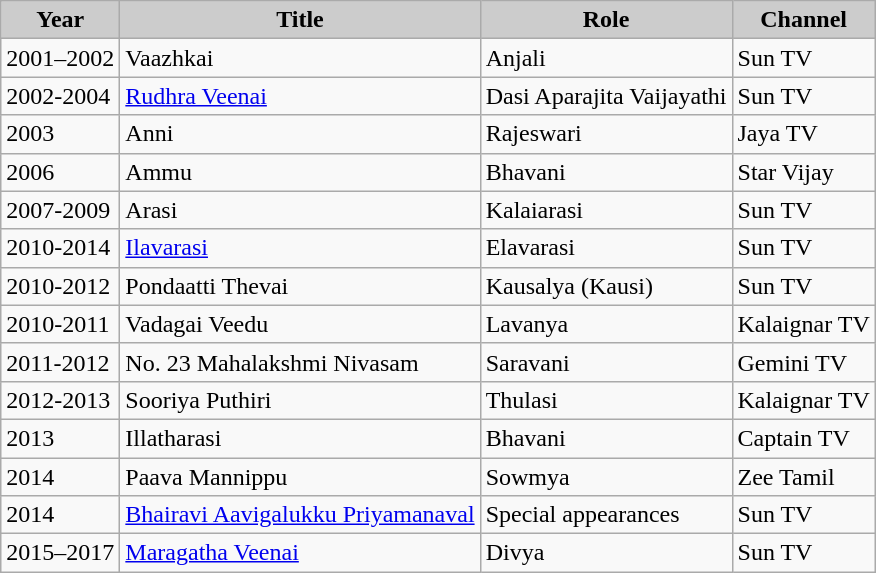<table class="wikitable">
<tr>
<th style="background:#ccc;">Year</th>
<th style="background:#ccc;">Title</th>
<th style="background:#ccc;">Role</th>
<th style="background:#ccc;">Channel</th>
</tr>
<tr>
<td>2001–2002</td>
<td>Vaazhkai</td>
<td>Anjali</td>
<td>Sun TV</td>
</tr>
<tr>
<td>2002-2004</td>
<td><a href='#'>Rudhra Veenai</a></td>
<td>Dasi Aparajita Vaijayathi</td>
<td>Sun TV</td>
</tr>
<tr>
<td>2003</td>
<td>Anni</td>
<td>Rajeswari</td>
<td>Jaya TV</td>
</tr>
<tr>
<td>2006</td>
<td>Ammu</td>
<td>Bhavani</td>
<td>Star Vijay</td>
</tr>
<tr>
<td>2007-2009</td>
<td>Arasi</td>
<td>Kalaiarasi</td>
<td>Sun TV</td>
</tr>
<tr>
<td>2010-2014</td>
<td><a href='#'>Ilavarasi</a></td>
<td>Elavarasi</td>
<td>Sun TV</td>
</tr>
<tr>
<td>2010-2012</td>
<td>Pondaatti Thevai</td>
<td>Kausalya (Kausi)</td>
<td>Sun TV</td>
</tr>
<tr>
<td>2010-2011</td>
<td>Vadagai Veedu</td>
<td>Lavanya</td>
<td>Kalaignar TV</td>
</tr>
<tr>
<td>2011-2012</td>
<td>No. 23 Mahalakshmi Nivasam</td>
<td>Saravani</td>
<td>Gemini TV</td>
</tr>
<tr>
<td>2012-2013</td>
<td>Sooriya Puthiri</td>
<td>Thulasi</td>
<td>Kalaignar TV</td>
</tr>
<tr>
<td>2013</td>
<td>Illatharasi</td>
<td>Bhavani</td>
<td>Captain TV</td>
</tr>
<tr>
<td>2014</td>
<td>Paava Mannippu</td>
<td>Sowmya</td>
<td>Zee Tamil</td>
</tr>
<tr>
<td>2014</td>
<td><a href='#'>Bhairavi Aavigalukku Priyamanaval</a></td>
<td>Special appearances</td>
<td>Sun TV</td>
</tr>
<tr>
<td>2015–2017</td>
<td><a href='#'>Maragatha Veenai</a></td>
<td>Divya</td>
<td>Sun TV</td>
</tr>
</table>
